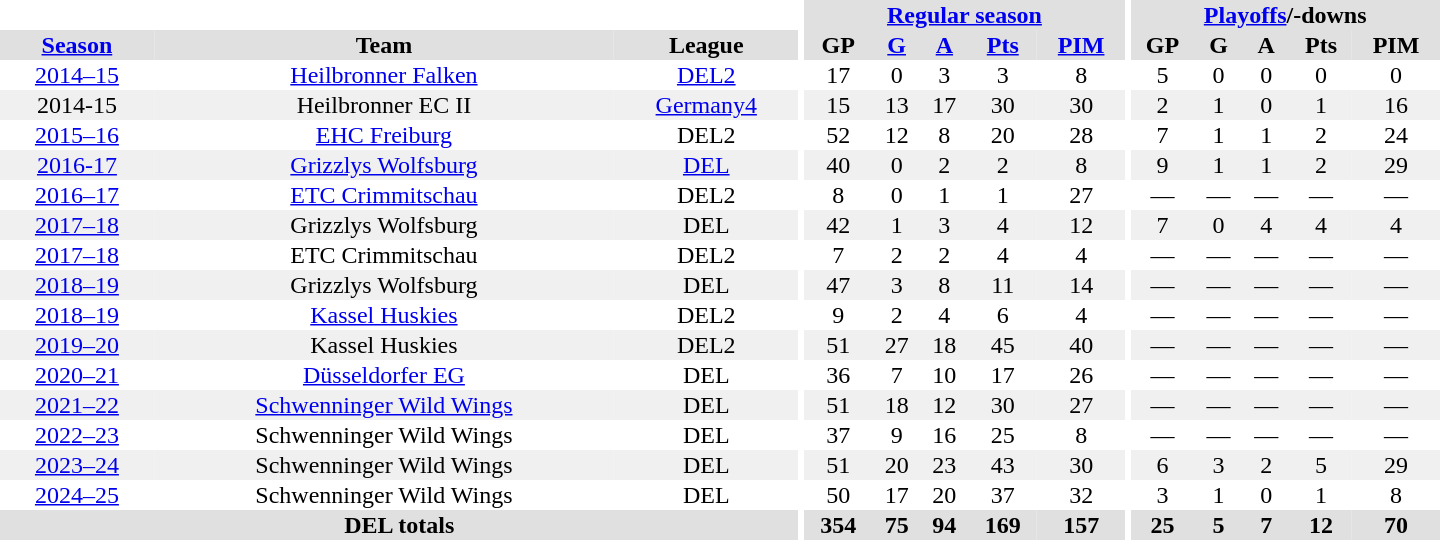<table border="0" cellpadding="1" cellspacing="0" style="text-align:center; width:60em">
<tr bgcolor="#e0e0e0">
<th colspan="3" bgcolor="#ffffff"></th>
<th rowspan="97" bgcolor="#ffffff"></th>
<th colspan="5"><a href='#'>Regular season</a></th>
<th rowspan="97" bgcolor="#ffffff"></th>
<th colspan="5"><a href='#'>Playoffs</a>/-downs</th>
</tr>
<tr bgcolor="#e0e0e0">
<th><a href='#'>Season</a></th>
<th>Team</th>
<th>League</th>
<th>GP</th>
<th><a href='#'>G</a></th>
<th><a href='#'>A</a></th>
<th><a href='#'>Pts</a></th>
<th><a href='#'>PIM</a></th>
<th>GP</th>
<th>G</th>
<th>A</th>
<th>Pts</th>
<th>PIM</th>
</tr>
<tr>
<td><a href='#'>2014–15</a></td>
<td><a href='#'>Heilbronner Falken</a></td>
<td><a href='#'>DEL2</a></td>
<td>17</td>
<td>0</td>
<td>3</td>
<td>3</td>
<td>8</td>
<td>5</td>
<td>0</td>
<td>0</td>
<td>0</td>
<td>0</td>
</tr>
<tr bgcolor="#f0f0f0">
<td>2014-15</td>
<td>Heilbronner EC II</td>
<td><a href='#'>Germany4</a></td>
<td>15</td>
<td>13</td>
<td>17</td>
<td>30</td>
<td>30</td>
<td>2</td>
<td>1</td>
<td>0</td>
<td>1</td>
<td>16</td>
</tr>
<tr>
<td><a href='#'>2015–16</a></td>
<td><a href='#'>EHC Freiburg</a></td>
<td>DEL2</td>
<td>52</td>
<td>12</td>
<td>8</td>
<td>20</td>
<td>28</td>
<td>7</td>
<td>1</td>
<td>1</td>
<td>2</td>
<td>24</td>
</tr>
<tr bgcolor="#f0f0f0">
<td><a href='#'>2016-17</a></td>
<td><a href='#'>Grizzlys Wolfsburg</a></td>
<td><a href='#'>DEL</a></td>
<td>40</td>
<td>0</td>
<td>2</td>
<td>2</td>
<td>8</td>
<td>9</td>
<td>1</td>
<td>1</td>
<td>2</td>
<td>29</td>
</tr>
<tr>
<td><a href='#'>2016–17</a></td>
<td><a href='#'>ETC Crimmitschau</a></td>
<td>DEL2</td>
<td>8</td>
<td>0</td>
<td>1</td>
<td>1</td>
<td>27</td>
<td>—</td>
<td>—</td>
<td>—</td>
<td>—</td>
<td>—</td>
</tr>
<tr bgcolor="#f0f0f0">
<td><a href='#'>2017–18</a></td>
<td>Grizzlys Wolfsburg</td>
<td>DEL</td>
<td>42</td>
<td>1</td>
<td>3</td>
<td>4</td>
<td>12</td>
<td>7</td>
<td>0</td>
<td>4</td>
<td>4</td>
<td>4</td>
</tr>
<tr>
<td><a href='#'>2017–18</a></td>
<td>ETC Crimmitschau</td>
<td>DEL2</td>
<td>7</td>
<td>2</td>
<td>2</td>
<td>4</td>
<td>4</td>
<td>—</td>
<td>—</td>
<td>—</td>
<td>—</td>
<td>—</td>
</tr>
<tr bgcolor="#f0f0f0">
<td><a href='#'>2018–19</a></td>
<td>Grizzlys Wolfsburg</td>
<td>DEL</td>
<td>47</td>
<td>3</td>
<td>8</td>
<td>11</td>
<td>14</td>
<td>—</td>
<td>—</td>
<td>—</td>
<td>—</td>
<td>—</td>
</tr>
<tr>
<td><a href='#'>2018–19</a></td>
<td><a href='#'>Kassel Huskies</a></td>
<td>DEL2</td>
<td>9</td>
<td>2</td>
<td>4</td>
<td>6</td>
<td>4</td>
<td>—</td>
<td>—</td>
<td>—</td>
<td>—</td>
<td>—</td>
</tr>
<tr bgcolor="#f0f0f0">
<td><a href='#'>2019–20</a></td>
<td>Kassel Huskies</td>
<td>DEL2</td>
<td>51</td>
<td>27</td>
<td>18</td>
<td>45</td>
<td>40</td>
<td>—</td>
<td>—</td>
<td>—</td>
<td>—</td>
<td>—</td>
</tr>
<tr>
<td><a href='#'>2020–21</a></td>
<td><a href='#'>Düsseldorfer EG</a></td>
<td>DEL</td>
<td>36</td>
<td>7</td>
<td>10</td>
<td>17</td>
<td>26</td>
<td>—</td>
<td>—</td>
<td>—</td>
<td>—</td>
<td>—</td>
</tr>
<tr bgcolor="#f0f0f0">
<td><a href='#'>2021–22</a></td>
<td><a href='#'>Schwenninger Wild Wings</a></td>
<td>DEL</td>
<td>51</td>
<td>18</td>
<td>12</td>
<td>30</td>
<td>27</td>
<td>—</td>
<td>—</td>
<td>—</td>
<td>—</td>
<td>—</td>
</tr>
<tr>
<td><a href='#'>2022–23</a></td>
<td>Schwenninger Wild Wings</td>
<td>DEL</td>
<td>37</td>
<td>9</td>
<td>16</td>
<td>25</td>
<td>8</td>
<td>—</td>
<td>—</td>
<td>—</td>
<td>—</td>
<td>—</td>
</tr>
<tr bgcolor="#f0f0f0">
<td><a href='#'>2023–24</a></td>
<td>Schwenninger Wild Wings</td>
<td>DEL</td>
<td>51</td>
<td>20</td>
<td>23</td>
<td>43</td>
<td>30</td>
<td>6</td>
<td>3</td>
<td>2</td>
<td>5</td>
<td>29</td>
</tr>
<tr>
<td><a href='#'>2024–25</a></td>
<td>Schwenninger Wild Wings</td>
<td>DEL</td>
<td>50</td>
<td>17</td>
<td>20</td>
<td>37</td>
<td>32</td>
<td>3</td>
<td>1</td>
<td>0</td>
<td>1</td>
<td>8</td>
</tr>
<tr bgcolor="#e0e0e0">
<th colspan="3">DEL totals</th>
<th>354</th>
<th>75</th>
<th>94</th>
<th>169</th>
<th>157</th>
<th>25</th>
<th>5</th>
<th>7</th>
<th>12</th>
<th>70</th>
</tr>
</table>
